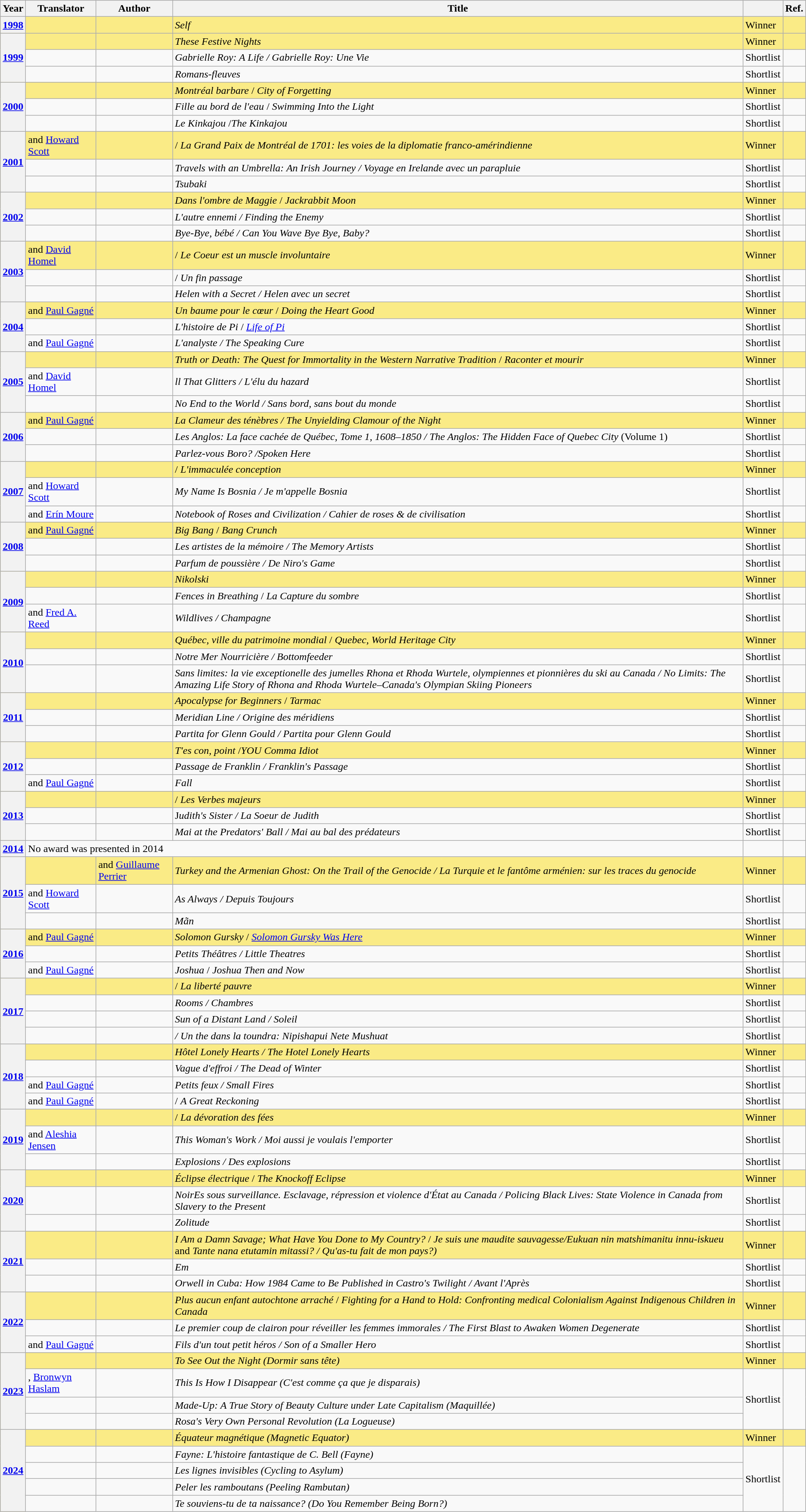<table class="wikitable sortable mw-collapsible">
<tr>
<th>Year</th>
<th>Translator</th>
<th>Author</th>
<th>Title</th>
<th></th>
<th>Ref.</th>
</tr>
<tr style="background:#FAEB86">
<th><a href='#'>1998</a></th>
<td></td>
<td></td>
<td><em>Self</em></td>
<td>Winner</td>
<td></td>
</tr>
<tr style="background:#FAEB86">
<th rowspan="3"><a href='#'>1999</a></th>
<td></td>
<td></td>
<td><em>These Festive Nights</em></td>
<td>Winner</td>
<td></td>
</tr>
<tr>
<td></td>
<td></td>
<td><em>Gabrielle Roy: A Life / Gabrielle Roy: Une Vie</em></td>
<td>Shortlist</td>
<td></td>
</tr>
<tr>
<td></td>
<td></td>
<td><em>Romans-fleuves</em></td>
<td>Shortlist</td>
<td></td>
</tr>
<tr style="background:#FAEB86">
<th rowspan="3"><a href='#'>2000</a></th>
<td></td>
<td></td>
<td><em>Montréal barbare</em> / <em>City of Forgetting</em></td>
<td>Winner</td>
<td></td>
</tr>
<tr>
<td></td>
<td></td>
<td><em>Fille au bord de l'eau</em> / <em>Swimming Into the Light</em></td>
<td>Shortlist</td>
<td></td>
</tr>
<tr>
<td></td>
<td></td>
<td><em>Le Kinkajou</em> /<em>The Kinkajou</em></td>
<td>Shortlist</td>
<td></td>
</tr>
<tr style="background:#FAEB86">
<th rowspan="3"><a href='#'>2001</a></th>
<td> and <a href='#'>Howard Scott</a></td>
<td></td>
<td><em></em> / <em>La Grand Paix de Montréal de 1701: les voies de la diplomatie franco-amérindienne</em></td>
<td>Winner</td>
<td></td>
</tr>
<tr>
<td></td>
<td></td>
<td><em>Travels with an Umbrella: An Irish Journey / Voyage en Irelande avec un parapluie</em></td>
<td>Shortlist</td>
<td></td>
</tr>
<tr>
<td></td>
<td></td>
<td><em>Tsubaki</em></td>
<td>Shortlist</td>
<td></td>
</tr>
<tr style="background:#FAEB86">
<th rowspan="3"><a href='#'>2002</a></th>
<td></td>
<td></td>
<td><em>Dans l'ombre de Maggie</em> / <em>Jackrabbit Moon</em></td>
<td>Winner</td>
<td></td>
</tr>
<tr>
<td></td>
<td></td>
<td><em>L'autre ennemi / Finding the Enemy</em></td>
<td>Shortlist</td>
<td></td>
</tr>
<tr>
<td></td>
<td></td>
<td><em>Bye-Bye, bébé / Can You Wave Bye Bye, Baby?</em></td>
<td>Shortlist</td>
<td></td>
</tr>
<tr style="background:#FAEB86">
<th rowspan="3"><a href='#'>2003</a></th>
<td> and <a href='#'>David Homel</a></td>
<td></td>
<td><em></em>  / <em>Le Coeur est un muscle involuntaire</em></td>
<td>Winner</td>
<td></td>
</tr>
<tr>
<td></td>
<td></td>
<td> / <em>Un fin passage</em></td>
<td>Shortlist</td>
<td></td>
</tr>
<tr>
<td></td>
<td></td>
<td><em>Helen with a Secret / Helen avec un secret</em></td>
<td>Shortlist</td>
<td></td>
</tr>
<tr style="background:#FAEB86">
<th rowspan="3"><a href='#'>2004</a></th>
<td> and <a href='#'>Paul Gagné</a></td>
<td></td>
<td><em>Un baume pour le cœur</em> / <em>Doing the Heart Good</em></td>
<td>Winner</td>
<td></td>
</tr>
<tr>
<td></td>
<td></td>
<td><em>L'histoire de Pi</em> / <em><a href='#'>Life of Pi</a></em></td>
<td>Shortlist</td>
<td></td>
</tr>
<tr>
<td> and <a href='#'>Paul Gagné</a></td>
<td></td>
<td><em>L'analyste / The Speaking Cure</em></td>
<td>Shortlist</td>
<td></td>
</tr>
<tr style="background:#FAEB86">
<th rowspan="3"><a href='#'>2005</a></th>
<td></td>
<td></td>
<td><em>Truth or Death: The Quest for Immortality in the Western Narrative Tradition</em> / <em>Raconter et mourir</em></td>
<td>Winner</td>
<td></td>
</tr>
<tr>
<td> and <a href='#'>David Homel</a></td>
<td></td>
<td><em>ll That Glitters / L'élu du hazard</em></td>
<td>Shortlist</td>
<td></td>
</tr>
<tr>
<td></td>
<td></td>
<td><em>No End to the World / Sans bord, sans bout du monde</em></td>
<td>Shortlist</td>
<td></td>
</tr>
<tr style="background:#FAEB86">
<th rowspan="3"><a href='#'>2006</a></th>
<td> and <a href='#'>Paul Gagné</a></td>
<td></td>
<td><em>La Clameur des ténèbres / The Unyielding Clamour of the Night</em></td>
<td>Winner</td>
<td></td>
</tr>
<tr>
<td></td>
<td></td>
<td><em>Les Anglos: La face cachée de Québec, Tome 1, 1608–1850 / The Anglos: The Hidden Face of Quebec City</em> (Volume 1)</td>
<td>Shortlist</td>
<td></td>
</tr>
<tr>
<td></td>
<td></td>
<td><em>Parlez-vous Boro? /Spoken Here</em></td>
<td>Shortlist</td>
<td></td>
</tr>
<tr style="background:#FAEB86">
<th rowspan="3"><a href='#'>2007</a></th>
<td></td>
<td></td>
<td><em></em> / <em>L'immaculée conception</em></td>
<td>Winner</td>
<td></td>
</tr>
<tr>
<td> and <a href='#'>Howard Scott</a></td>
<td></td>
<td><em>My Name Is Bosnia / Je m'appelle Bosnia</em></td>
<td>Shortlist</td>
<td></td>
</tr>
<tr>
<td> and <a href='#'>Erín Moure</a></td>
<td></td>
<td><em>Notebook of Roses and Civilization / Cahier de roses & de civilisation</em></td>
<td>Shortlist</td>
<td></td>
</tr>
<tr style="background:#FAEB86">
<th rowspan="3"><a href='#'>2008</a></th>
<td> and <a href='#'>Paul Gagné</a></td>
<td></td>
<td><em>Big Bang</em> / <em>Bang Crunch</em></td>
<td>Winner</td>
<td></td>
</tr>
<tr>
<td></td>
<td></td>
<td><em>Les artistes de la mémoire / The Memory Artists</em></td>
<td>Shortlist</td>
<td></td>
</tr>
<tr>
<td></td>
<td></td>
<td><em>Parfum de poussière / De Niro's Game</em></td>
<td>Shortlist</td>
<td></td>
</tr>
<tr style="background:#FAEB86">
<th rowspan="3"><a href='#'>2009</a></th>
<td></td>
<td></td>
<td><em>Nikolski</em></td>
<td>Winner</td>
<td></td>
</tr>
<tr>
<td></td>
<td></td>
<td><em>Fences in Breathing</em> / <em>La Capture du sombre</em></td>
<td>Shortlist</td>
<td></td>
</tr>
<tr>
<td> and <a href='#'>Fred A. Reed</a></td>
<td></td>
<td><em>Wildlives / Champagne</em></td>
<td>Shortlist</td>
<td></td>
</tr>
<tr style="background:#FAEB86">
<th rowspan="3"><a href='#'>2010</a></th>
<td></td>
<td></td>
<td><em>Québec, ville du patrimoine mondial</em> / <em>Quebec, World Heritage City</em></td>
<td>Winner</td>
<td></td>
</tr>
<tr>
<td></td>
<td></td>
<td><em>Notre Mer Nourricière  / Bottomfeeder</em></td>
<td>Shortlist</td>
<td></td>
</tr>
<tr>
<td></td>
<td></td>
<td><em>Sans limites: la vie exceptionelle des jumelles Rhona et Rhoda Wurtele, olympiennes et pionnières du ski au Canada / No Limits: The Amazing Life Story of Rhona and Rhoda Wurtele–Canada's Olympian Skiing Pioneers</em></td>
<td>Shortlist</td>
<td></td>
</tr>
<tr style="background:#FAEB86">
<th rowspan="3"><a href='#'>2011</a></th>
<td></td>
<td></td>
<td><em>Apocalypse for Beginners</em> / <em>Tarmac</em></td>
<td>Winner</td>
<td></td>
</tr>
<tr>
<td></td>
<td></td>
<td><em>Meridian Line / Origine des méridiens</em></td>
<td>Shortlist</td>
<td></td>
</tr>
<tr>
<td></td>
<td></td>
<td><em>Partita for Glenn Gould / Partita pour Glenn Gould</em></td>
<td>Shortlist</td>
<td></td>
</tr>
<tr style="background:#FAEB86">
<th rowspan="3"><a href='#'>2012</a></th>
<td></td>
<td></td>
<td><em>T'es con, point</em> /<em>YOU Comma Idiot</em></td>
<td>Winner</td>
<td></td>
</tr>
<tr>
<td></td>
<td></td>
<td><em>Passage de Franklin / Franklin's Passage</em></td>
<td>Shortlist</td>
<td></td>
</tr>
<tr>
<td> and <a href='#'>Paul Gagné</a></td>
<td></td>
<td><em>Fall</em></td>
<td>Shortlist</td>
<td></td>
</tr>
<tr style="background:#FAEB86">
<th rowspan="3"><a href='#'>2013</a></th>
<td></td>
<td></td>
<td><em></em> / <em>Les Verbes majeurs</em></td>
<td>Winner</td>
<td></td>
</tr>
<tr>
<td></td>
<td></td>
<td>J<em>udith's Sister / La Soeur de Judith</em></td>
<td>Shortlist</td>
<td></td>
</tr>
<tr>
<td></td>
<td></td>
<td><em>Mai at the Predators' Ball / Mai au bal des prédateurs</em></td>
<td>Shortlist</td>
<td></td>
</tr>
<tr>
<th><a href='#'>2014</a></th>
<td colspan="3">No award was presented in 2014</td>
<td></td>
<td></td>
</tr>
<tr style="background:#FAEB86">
<th rowspan="3"><a href='#'>2015</a></th>
<td></td>
<td> and <a href='#'>Guillaume Perrier</a></td>
<td><em>Turkey and the Armenian Ghost: On the Trail of the Genocide / La Turquie et le fantôme arménien: sur les traces du genocide</em></td>
<td>Winner</td>
<td></td>
</tr>
<tr>
<td> and <a href='#'>Howard Scott</a></td>
<td></td>
<td><em>As Always / Depuis Toujours</em></td>
<td>Shortlist</td>
<td></td>
</tr>
<tr>
<td></td>
<td></td>
<td><em>Mãn</em></td>
<td>Shortlist</td>
<td></td>
</tr>
<tr style="background:#FAEB86">
<th rowspan="3"><a href='#'>2016</a></th>
<td> and <a href='#'>Paul Gagné</a></td>
<td></td>
<td><em>Solomon Gursky</em> / <em><a href='#'>Solomon Gursky Was Here</a></em></td>
<td>Winner</td>
<td></td>
</tr>
<tr>
<td></td>
<td></td>
<td><em>Petits Théâtres /  Little Theatres</em></td>
<td>Shortlist</td>
<td></td>
</tr>
<tr>
<td> and <a href='#'>Paul Gagné</a></td>
<td></td>
<td><em>Joshua</em> / <em>Joshua Then and Now</em></td>
<td>Shortlist</td>
<td></td>
</tr>
<tr style="background:#FAEB86">
<th rowspan="4"><a href='#'>2017</a></th>
<td></td>
<td></td>
<td><em></em> / <em>La liberté pauvre</em></td>
<td>Winner</td>
<td></td>
</tr>
<tr>
<td></td>
<td></td>
<td><em>Rooms / Chambres</em></td>
<td>Shortlist</td>
<td></td>
</tr>
<tr>
<td></td>
<td></td>
<td><em>Sun of a Distant Land / Soleil</em></td>
<td>Shortlist</td>
<td></td>
</tr>
<tr>
<td></td>
<td></td>
<td> <em>/ Un the dans la toundra: Nipishapui Nete Mushuat</em></td>
<td>Shortlist</td>
<td></td>
</tr>
<tr style="background:#FAEB86">
<th rowspan="4"><a href='#'>2018</a></th>
<td></td>
<td></td>
<td><em>Hôtel Lonely Hearts / The Hotel Lonely Hearts</em></td>
<td>Winner</td>
<td></td>
</tr>
<tr>
<td></td>
<td></td>
<td><em>Vague d'effroi / The Dead of Winter</em></td>
<td>Shortlist</td>
<td></td>
</tr>
<tr>
<td> and <a href='#'>Paul Gagné</a></td>
<td></td>
<td><em>Petits feux /  Small Fires</em></td>
<td>Shortlist</td>
<td></td>
</tr>
<tr>
<td> and <a href='#'>Paul Gagné</a></td>
<td></td>
<td> / <em>A Great Reckoning</em></td>
<td>Shortlist</td>
<td></td>
</tr>
<tr style="background:#FAEB86">
<th rowspan="3"><a href='#'>2019</a></th>
<td></td>
<td></td>
<td><em></em> / <em>La dévoration des fées</em></td>
<td>Winner</td>
<td></td>
</tr>
<tr>
<td> and <a href='#'>Aleshia Jensen</a></td>
<td></td>
<td><em>This Woman's Work / Moi aussi je voulais l'emporter</em></td>
<td>Shortlist</td>
<td></td>
</tr>
<tr>
<td></td>
<td></td>
<td><em>Explosions / Des explosions</em></td>
<td>Shortlist</td>
<td></td>
</tr>
<tr style="background:#FAEB86">
<th rowspan="3"><a href='#'>2020</a></th>
<td></td>
<td></td>
<td><em>Éclipse électrique</em> / <em>The Knockoff Eclipse</em></td>
<td>Winner</td>
<td></td>
</tr>
<tr>
<td></td>
<td></td>
<td><em>NoirEs sous surveillance. Esclavage, répression et violence d'État au Canada / Policing Black Lives: State Violence in Canada from Slavery to the Present</em></td>
<td>Shortlist</td>
<td></td>
</tr>
<tr>
<td></td>
<td></td>
<td><em>Zolitude</em></td>
<td>Shortlist</td>
<td></td>
</tr>
<tr style="background:#FAEB86">
<th rowspan="3"><a href='#'>2021</a></th>
<td></td>
<td></td>
<td><em>I Am a Damn Savage; What Have You Done to My Country?</em> / <em>Je suis une maudite sauvagesse/Eukuan nin matshimanitu innu-iskueu</em> and <em>Tante nana etutamin mitassi? / Qu'as-tu fait de mon pays?)</em></td>
<td>Winner</td>
<td></td>
</tr>
<tr>
<td></td>
<td></td>
<td><em>Em</em></td>
<td>Shortlist</td>
<td></td>
</tr>
<tr>
<td></td>
<td></td>
<td><em>Orwell in Cuba: How 1984 Came to Be Published in Castro's Twilight / Avant l'Après</em></td>
<td>Shortlist</td>
<td></td>
</tr>
<tr style="background:#FAEB86">
<th rowspan="3"><a href='#'>2022</a></th>
<td></td>
<td></td>
<td><em>Plus aucun enfant autochtone arraché</em> / <em>Fighting for a Hand to Hold: Confronting medical Colonialism Against Indigenous Children in Canada</em></td>
<td>Winner</td>
<td></td>
</tr>
<tr>
<td></td>
<td></td>
<td><em>Le premier coup de clairon pour réveiller les femmes immorales / The First Blast to Awaken Women Degenerate</em>  </td>
<td>Shortlist</td>
<td></td>
</tr>
<tr>
<td> and <a href='#'>Paul Gagné</a></td>
<td></td>
<td><em>Fils d'un tout petit héros / Son of a Smaller Hero</em></td>
<td>Shortlist</td>
<td></td>
</tr>
<tr style="background:#FAEB86">
<th rowspan="4"><a href='#'>2023</a></th>
<td></td>
<td></td>
<td><em>To See Out the Night (Dormir sans tête)</em></td>
<td>Winner</td>
<td></td>
</tr>
<tr>
<td>, <a href='#'>Bronwyn Haslam</a></td>
<td></td>
<td><em>This Is How I Disappear (C'est comme ça que je disparais)</em></td>
<td rowspan=3>Shortlist</td>
<td rowspan=3></td>
</tr>
<tr>
<td></td>
<td></td>
<td><em>Made-Up: A True Story of Beauty Culture under Late Capitalism (Maquillée)</em></td>
</tr>
<tr>
<td></td>
<td></td>
<td><em>Rosa's Very Own Personal Revolution (La Logueuse)</em></td>
</tr>
<tr style="background:#FAEB86">
<th rowspan="5"><a href='#'>2024</a></th>
<td></td>
<td></td>
<td><em>Équateur magnétique (Magnetic Equator)</em></td>
<td>Winner</td>
<td></td>
</tr>
<tr>
<td></td>
<td></td>
<td><em>Fayne: L'histoire fantastique de C. Bell (Fayne)</em></td>
<td rowspan=4>Shortlist</td>
<td rowspan=4></td>
</tr>
<tr>
<td></td>
<td></td>
<td><em>Les lignes invisibles (Cycling to Asylum)</em></td>
</tr>
<tr>
<td></td>
<td></td>
<td><em>Peler les ramboutans (Peeling Rambutan)</em></td>
</tr>
<tr>
<td></td>
<td></td>
<td><em>Te souviens-tu de ta naissance? (Do You Remember Being Born?)</em></td>
</tr>
</table>
